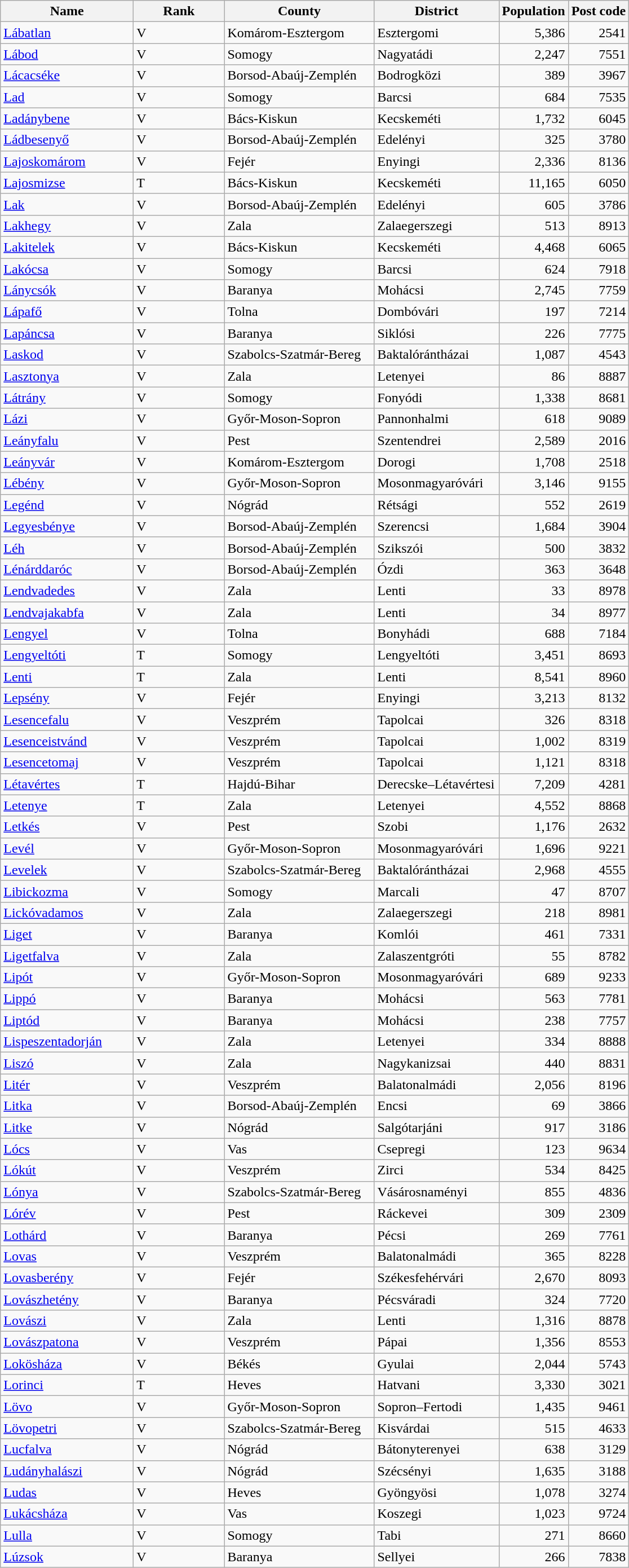<table class=wikitable>
<tr>
<th width=150>Name</th>
<th width=100>Rank</th>
<th width=170>County</th>
<th width=140>District</th>
<th>Population</th>
<th>Post code</th>
</tr>
<tr>
<td><a href='#'>Lábatlan</a></td>
<td>V</td>
<td>Komárom-Esztergom</td>
<td>Esztergomi</td>
<td align=right>5,386</td>
<td align=right>2541</td>
</tr>
<tr>
<td><a href='#'>Lábod</a></td>
<td>V</td>
<td>Somogy</td>
<td>Nagyatádi</td>
<td align=right>2,247</td>
<td align=right>7551</td>
</tr>
<tr>
<td><a href='#'>Lácacséke</a></td>
<td>V</td>
<td>Borsod-Abaúj-Zemplén</td>
<td>Bodrogközi</td>
<td align=right>389</td>
<td align=right>3967</td>
</tr>
<tr>
<td><a href='#'>Lad</a></td>
<td>V</td>
<td>Somogy</td>
<td>Barcsi</td>
<td align=right>684</td>
<td align=right>7535</td>
</tr>
<tr>
<td><a href='#'>Ladánybene</a></td>
<td>V</td>
<td>Bács-Kiskun</td>
<td>Kecskeméti</td>
<td align=right>1,732</td>
<td align=right>6045</td>
</tr>
<tr>
<td><a href='#'>Ládbesenyő</a></td>
<td>V</td>
<td>Borsod-Abaúj-Zemplén</td>
<td>Edelényi</td>
<td align=right>325</td>
<td align=right>3780</td>
</tr>
<tr>
<td><a href='#'>Lajoskomárom</a></td>
<td>V</td>
<td>Fejér</td>
<td>Enyingi</td>
<td align=right>2,336</td>
<td align=right>8136</td>
</tr>
<tr>
<td><a href='#'>Lajosmizse</a></td>
<td>T</td>
<td>Bács-Kiskun</td>
<td>Kecskeméti</td>
<td align=right>11,165</td>
<td align=right>6050</td>
</tr>
<tr>
<td><a href='#'>Lak</a></td>
<td>V</td>
<td>Borsod-Abaúj-Zemplén</td>
<td>Edelényi</td>
<td align=right>605</td>
<td align=right>3786</td>
</tr>
<tr>
<td><a href='#'>Lakhegy</a></td>
<td>V</td>
<td>Zala</td>
<td>Zalaegerszegi</td>
<td align=right>513</td>
<td align=right>8913</td>
</tr>
<tr>
<td><a href='#'>Lakitelek</a></td>
<td>V</td>
<td>Bács-Kiskun</td>
<td>Kecskeméti</td>
<td align=right>4,468</td>
<td align=right>6065</td>
</tr>
<tr>
<td><a href='#'>Lakócsa</a></td>
<td>V</td>
<td>Somogy</td>
<td>Barcsi</td>
<td align=right>624</td>
<td align=right>7918</td>
</tr>
<tr>
<td><a href='#'>Lánycsók</a></td>
<td>V</td>
<td>Baranya</td>
<td>Mohácsi</td>
<td align=right>2,745</td>
<td align=right>7759</td>
</tr>
<tr>
<td><a href='#'>Lápafő</a></td>
<td>V</td>
<td>Tolna</td>
<td>Dombóvári</td>
<td align=right>197</td>
<td align=right>7214</td>
</tr>
<tr>
<td><a href='#'>Lapáncsa</a></td>
<td>V</td>
<td>Baranya</td>
<td>Siklósi</td>
<td align=right>226</td>
<td align=right>7775</td>
</tr>
<tr>
<td><a href='#'>Laskod</a></td>
<td>V</td>
<td>Szabolcs-Szatmár-Bereg</td>
<td>Baktalórántházai</td>
<td align=right>1,087</td>
<td align=right>4543</td>
</tr>
<tr>
<td><a href='#'>Lasztonya</a></td>
<td>V</td>
<td>Zala</td>
<td>Letenyei</td>
<td align=right>86</td>
<td align=right>8887</td>
</tr>
<tr>
<td><a href='#'>Látrány</a></td>
<td>V</td>
<td>Somogy</td>
<td>Fonyódi</td>
<td align=right>1,338</td>
<td align=right>8681</td>
</tr>
<tr>
<td><a href='#'>Lázi</a></td>
<td>V</td>
<td>Győr-Moson-Sopron</td>
<td>Pannonhalmi</td>
<td align=right>618</td>
<td align=right>9089</td>
</tr>
<tr>
<td><a href='#'>Leányfalu</a></td>
<td>V</td>
<td>Pest</td>
<td>Szentendrei</td>
<td align=right>2,589</td>
<td align=right>2016</td>
</tr>
<tr>
<td><a href='#'>Leányvár</a></td>
<td>V</td>
<td>Komárom-Esztergom</td>
<td>Dorogi</td>
<td align=right>1,708</td>
<td align=right>2518</td>
</tr>
<tr>
<td><a href='#'>Lébény</a></td>
<td>V</td>
<td>Győr-Moson-Sopron</td>
<td>Mosonmagyaróvári</td>
<td align=right>3,146</td>
<td align=right>9155</td>
</tr>
<tr>
<td><a href='#'>Legénd</a></td>
<td>V</td>
<td>Nógrád</td>
<td>Rétsági</td>
<td align=right>552</td>
<td align=right>2619</td>
</tr>
<tr>
<td><a href='#'>Legyesbénye</a></td>
<td>V</td>
<td>Borsod-Abaúj-Zemplén</td>
<td>Szerencsi</td>
<td align=right>1,684</td>
<td align=right>3904</td>
</tr>
<tr>
<td><a href='#'>Léh</a></td>
<td>V</td>
<td>Borsod-Abaúj-Zemplén</td>
<td>Szikszói</td>
<td align=right>500</td>
<td align=right>3832</td>
</tr>
<tr>
<td><a href='#'>Lénárddaróc</a></td>
<td>V</td>
<td>Borsod-Abaúj-Zemplén</td>
<td>Ózdi</td>
<td align=right>363</td>
<td align=right>3648</td>
</tr>
<tr>
<td><a href='#'>Lendvadedes</a></td>
<td>V</td>
<td>Zala</td>
<td>Lenti</td>
<td align=right>33</td>
<td align=right>8978</td>
</tr>
<tr>
<td><a href='#'>Lendvajakabfa</a></td>
<td>V</td>
<td>Zala</td>
<td>Lenti</td>
<td align=right>34</td>
<td align=right>8977</td>
</tr>
<tr>
<td><a href='#'>Lengyel</a></td>
<td>V</td>
<td>Tolna</td>
<td>Bonyhádi</td>
<td align=right>688</td>
<td align=right>7184</td>
</tr>
<tr>
<td><a href='#'>Lengyeltóti</a></td>
<td>T</td>
<td>Somogy</td>
<td>Lengyeltóti</td>
<td align=right>3,451</td>
<td align=right>8693</td>
</tr>
<tr>
<td><a href='#'>Lenti</a></td>
<td>T</td>
<td>Zala</td>
<td>Lenti</td>
<td align=right>8,541</td>
<td align=right>8960</td>
</tr>
<tr>
<td><a href='#'>Lepsény</a></td>
<td>V</td>
<td>Fejér</td>
<td>Enyingi</td>
<td align=right>3,213</td>
<td align=right>8132</td>
</tr>
<tr>
<td><a href='#'>Lesencefalu</a></td>
<td>V</td>
<td>Veszprém</td>
<td>Tapolcai</td>
<td align=right>326</td>
<td align=right>8318</td>
</tr>
<tr>
<td><a href='#'>Lesenceistvánd</a></td>
<td>V</td>
<td>Veszprém</td>
<td>Tapolcai</td>
<td align=right>1,002</td>
<td align=right>8319</td>
</tr>
<tr>
<td><a href='#'>Lesencetomaj</a></td>
<td>V</td>
<td>Veszprém</td>
<td>Tapolcai</td>
<td align=right>1,121</td>
<td align=right>8318</td>
</tr>
<tr>
<td><a href='#'>Létavértes</a></td>
<td>T</td>
<td>Hajdú-Bihar</td>
<td>Derecske–Létavértesi</td>
<td align=right>7,209</td>
<td align=right>4281</td>
</tr>
<tr>
<td><a href='#'>Letenye</a></td>
<td>T</td>
<td>Zala</td>
<td>Letenyei</td>
<td align=right>4,552</td>
<td align=right>8868</td>
</tr>
<tr>
<td><a href='#'>Letkés</a></td>
<td>V</td>
<td>Pest</td>
<td>Szobi</td>
<td align=right>1,176</td>
<td align=right>2632</td>
</tr>
<tr>
<td><a href='#'>Levél</a></td>
<td>V</td>
<td>Győr-Moson-Sopron</td>
<td>Mosonmagyaróvári</td>
<td align=right>1,696</td>
<td align=right>9221</td>
</tr>
<tr>
<td><a href='#'>Levelek</a></td>
<td>V</td>
<td>Szabolcs-Szatmár-Bereg</td>
<td>Baktalórántházai</td>
<td align=right>2,968</td>
<td align=right>4555</td>
</tr>
<tr>
<td><a href='#'>Libickozma</a></td>
<td>V</td>
<td>Somogy</td>
<td>Marcali</td>
<td align=right>47</td>
<td align=right>8707</td>
</tr>
<tr>
<td><a href='#'>Lickóvadamos</a></td>
<td>V</td>
<td>Zala</td>
<td>Zalaegerszegi</td>
<td align=right>218</td>
<td align=right>8981</td>
</tr>
<tr>
<td><a href='#'>Liget</a></td>
<td>V</td>
<td>Baranya</td>
<td>Komlói</td>
<td align=right>461</td>
<td align=right>7331</td>
</tr>
<tr>
<td><a href='#'>Ligetfalva</a></td>
<td>V</td>
<td>Zala</td>
<td>Zalaszentgróti</td>
<td align=right>55</td>
<td align=right>8782</td>
</tr>
<tr>
<td><a href='#'>Lipót</a></td>
<td>V</td>
<td>Győr-Moson-Sopron</td>
<td>Mosonmagyaróvári</td>
<td align=right>689</td>
<td align=right>9233</td>
</tr>
<tr>
<td><a href='#'>Lippó</a></td>
<td>V</td>
<td>Baranya</td>
<td>Mohácsi</td>
<td align=right>563</td>
<td align=right>7781</td>
</tr>
<tr>
<td><a href='#'>Liptód</a></td>
<td>V</td>
<td>Baranya</td>
<td>Mohácsi</td>
<td align=right>238</td>
<td align=right>7757</td>
</tr>
<tr>
<td><a href='#'>Lispeszentadorján</a></td>
<td>V</td>
<td>Zala</td>
<td>Letenyei</td>
<td align=right>334</td>
<td align=right>8888</td>
</tr>
<tr>
<td><a href='#'>Liszó</a></td>
<td>V</td>
<td>Zala</td>
<td>Nagykanizsai</td>
<td align=right>440</td>
<td align=right>8831</td>
</tr>
<tr>
<td><a href='#'>Litér</a></td>
<td>V</td>
<td>Veszprém</td>
<td>Balatonalmádi</td>
<td align=right>2,056</td>
<td align=right>8196</td>
</tr>
<tr>
<td><a href='#'>Litka</a></td>
<td>V</td>
<td>Borsod-Abaúj-Zemplén</td>
<td>Encsi</td>
<td align=right>69</td>
<td align=right>3866</td>
</tr>
<tr>
<td><a href='#'>Litke</a></td>
<td>V</td>
<td>Nógrád</td>
<td>Salgótarjáni</td>
<td align=right>917</td>
<td align=right>3186</td>
</tr>
<tr>
<td><a href='#'>Lócs</a></td>
<td>V</td>
<td>Vas</td>
<td>Csepregi</td>
<td align=right>123</td>
<td align=right>9634</td>
</tr>
<tr>
<td><a href='#'>Lókút</a></td>
<td>V</td>
<td>Veszprém</td>
<td>Zirci</td>
<td align=right>534</td>
<td align=right>8425</td>
</tr>
<tr>
<td><a href='#'>Lónya</a></td>
<td>V</td>
<td>Szabolcs-Szatmár-Bereg</td>
<td>Vásárosnaményi</td>
<td align=right>855</td>
<td align=right>4836</td>
</tr>
<tr>
<td><a href='#'>Lórév</a></td>
<td>V</td>
<td>Pest</td>
<td>Ráckevei</td>
<td align=right>309</td>
<td align=right>2309</td>
</tr>
<tr>
<td><a href='#'>Lothárd</a></td>
<td>V</td>
<td>Baranya</td>
<td>Pécsi</td>
<td align=right>269</td>
<td align=right>7761</td>
</tr>
<tr>
<td><a href='#'>Lovas</a></td>
<td>V</td>
<td>Veszprém</td>
<td>Balatonalmádi</td>
<td align=right>365</td>
<td align=right>8228</td>
</tr>
<tr>
<td><a href='#'>Lovasberény</a></td>
<td>V</td>
<td>Fejér</td>
<td>Székesfehérvári</td>
<td align=right>2,670</td>
<td align=right>8093</td>
</tr>
<tr>
<td><a href='#'>Lovászhetény</a></td>
<td>V</td>
<td>Baranya</td>
<td>Pécsváradi</td>
<td align=right>324</td>
<td align=right>7720</td>
</tr>
<tr>
<td><a href='#'>Lovászi</a></td>
<td>V</td>
<td>Zala</td>
<td>Lenti</td>
<td align=right>1,316</td>
<td align=right>8878</td>
</tr>
<tr>
<td><a href='#'>Lovászpatona</a></td>
<td>V</td>
<td>Veszprém</td>
<td>Pápai</td>
<td align=right>1,356</td>
<td align=right>8553</td>
</tr>
<tr>
<td><a href='#'>Lokösháza</a></td>
<td>V</td>
<td>Békés</td>
<td>Gyulai</td>
<td align=right>2,044</td>
<td align=right>5743</td>
</tr>
<tr>
<td><a href='#'>Lorinci</a></td>
<td>T</td>
<td>Heves</td>
<td>Hatvani</td>
<td align=right>3,330</td>
<td align=right>3021</td>
</tr>
<tr>
<td><a href='#'>Lövo</a></td>
<td>V</td>
<td>Győr-Moson-Sopron</td>
<td>Sopron–Fertodi</td>
<td align=right>1,435</td>
<td align=right>9461</td>
</tr>
<tr>
<td><a href='#'>Lövopetri</a></td>
<td>V</td>
<td>Szabolcs-Szatmár-Bereg</td>
<td>Kisvárdai</td>
<td align=right>515</td>
<td align=right>4633</td>
</tr>
<tr>
<td><a href='#'>Lucfalva</a></td>
<td>V</td>
<td>Nógrád</td>
<td>Bátonyterenyei</td>
<td align=right>638</td>
<td align=right>3129</td>
</tr>
<tr>
<td><a href='#'>Ludányhalászi</a></td>
<td>V</td>
<td>Nógrád</td>
<td>Szécsényi</td>
<td align=right>1,635</td>
<td align=right>3188</td>
</tr>
<tr>
<td><a href='#'>Ludas</a></td>
<td>V</td>
<td>Heves</td>
<td>Gyöngyösi</td>
<td align=right>1,078</td>
<td align=right>3274</td>
</tr>
<tr>
<td><a href='#'>Lukácsháza</a></td>
<td>V</td>
<td>Vas</td>
<td>Koszegi</td>
<td align=right>1,023</td>
<td align=right>9724</td>
</tr>
<tr>
<td><a href='#'>Lulla</a></td>
<td>V</td>
<td>Somogy</td>
<td>Tabi</td>
<td align=right>271</td>
<td align=right>8660</td>
</tr>
<tr>
<td><a href='#'>Lúzsok</a></td>
<td>V</td>
<td>Baranya</td>
<td>Sellyei</td>
<td align=right>266</td>
<td align=right>7838</td>
</tr>
</table>
